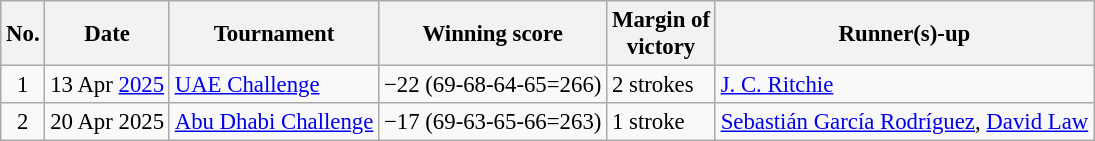<table class="wikitable" style="font-size:95%;">
<tr>
<th>No.</th>
<th>Date</th>
<th>Tournament</th>
<th>Winning score</th>
<th>Margin of<br>victory</th>
<th>Runner(s)-up</th>
</tr>
<tr>
<td align=center>1</td>
<td align=right>13 Apr <a href='#'>2025</a></td>
<td><a href='#'>UAE Challenge</a></td>
<td>−22 (69-68-64-65=266)</td>
<td>2 strokes</td>
<td> <a href='#'>J. C. Ritchie</a></td>
</tr>
<tr>
<td align=center>2</td>
<td align=right>20 Apr 2025</td>
<td><a href='#'>Abu Dhabi Challenge</a></td>
<td>−17 (69-63-65-66=263)</td>
<td>1 stroke</td>
<td> <a href='#'>Sebastián García Rodríguez</a>,  <a href='#'>David Law</a></td>
</tr>
</table>
